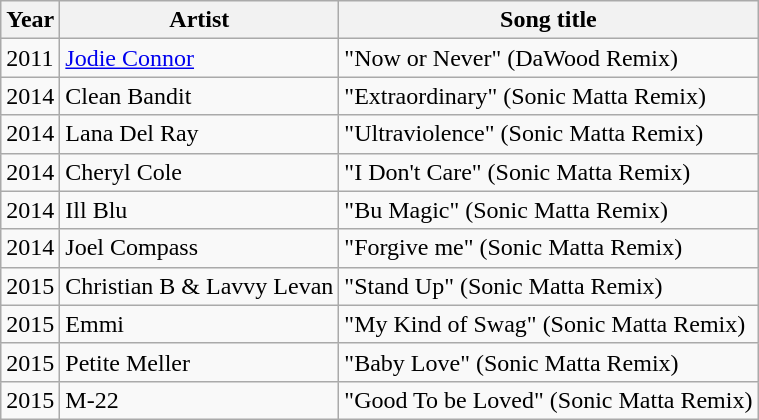<table class="wikitable" border="2">
<tr>
<th>Year</th>
<th>Artist</th>
<th>Song title</th>
</tr>
<tr>
<td>2011</td>
<td><a href='#'>Jodie Connor</a></td>
<td>"Now or Never" (DaWood Remix)</td>
</tr>
<tr>
<td>2014</td>
<td>Clean Bandit</td>
<td>"Extraordinary" (Sonic Matta Remix)</td>
</tr>
<tr>
<td>2014</td>
<td>Lana Del Ray</td>
<td>"Ultraviolence" (Sonic Matta Remix)</td>
</tr>
<tr>
<td>2014</td>
<td>Cheryl Cole</td>
<td>"I Don't Care" (Sonic Matta Remix)</td>
</tr>
<tr>
<td>2014</td>
<td>Ill Blu</td>
<td>"Bu Magic" (Sonic Matta Remix)</td>
</tr>
<tr>
<td>2014</td>
<td>Joel Compass</td>
<td>"Forgive me" (Sonic Matta Remix)</td>
</tr>
<tr>
<td>2015</td>
<td>Christian B & Lavvy Levan</td>
<td>"Stand Up" (Sonic Matta Remix)</td>
</tr>
<tr>
<td>2015</td>
<td>Emmi</td>
<td>"My Kind of Swag" (Sonic Matta Remix)</td>
</tr>
<tr>
<td>2015</td>
<td>Petite Meller</td>
<td>"Baby Love" (Sonic Matta Remix)</td>
</tr>
<tr>
<td>2015</td>
<td>M-22</td>
<td>"Good To be Loved" (Sonic Matta Remix)</td>
</tr>
</table>
